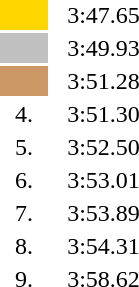<table style="text-align:center">
<tr>
<td width=30 bgcolor=gold></td>
<td align=left></td>
<td width=60>3:47.65</td>
</tr>
<tr>
<td bgcolor=silver></td>
<td align=left></td>
<td>3:49.93</td>
</tr>
<tr>
<td bgcolor=cc9966></td>
<td align=left></td>
<td>3:51.28</td>
</tr>
<tr>
<td>4.</td>
<td align=left></td>
<td>3:51.30</td>
</tr>
<tr>
<td>5.</td>
<td align=left></td>
<td>3:52.50</td>
</tr>
<tr>
<td>6.</td>
<td align=left></td>
<td>3:53.01</td>
</tr>
<tr>
<td>7.</td>
<td align=left></td>
<td>3:53.89</td>
</tr>
<tr>
<td>8.</td>
<td align=left></td>
<td>3:54.31</td>
</tr>
<tr>
<td>9.</td>
<td align=left></td>
<td>3:58.62</td>
</tr>
</table>
